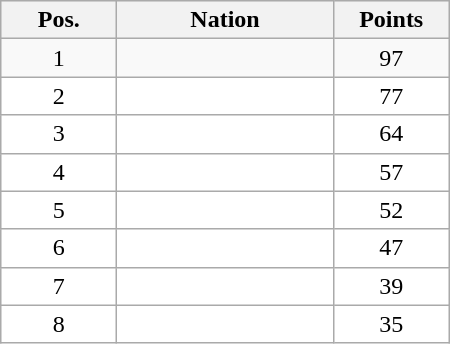<table class="wikitable gauche" cellspacing="1" style="width:300px;">
<tr style="text-align:center; background:#efefef;">
<th style="width:70px;">Pos.</th>
<th>Nation</th>
<th style="width:70px;">Points</th>
</tr>
<tr style="text-align:center;">
<td>1</td>
<td style="text-align:left;"></td>
<td>97</td>
</tr>
<tr style="vertical-align:top; text-align:center; background:#fff;">
<td>2</td>
<td style="text-align:left;"></td>
<td>77</td>
</tr>
<tr style="vertical-align:top; text-align:center; background:#fff;">
<td>3</td>
<td style="text-align:left;"></td>
<td>64</td>
</tr>
<tr style="vertical-align:top; text-align:center; background:#fff;">
<td>4</td>
<td style="text-align:left;"></td>
<td>57</td>
</tr>
<tr style="vertical-align:top; text-align:center; background:#fff;">
<td>5</td>
<td style="text-align:left;"></td>
<td>52</td>
</tr>
<tr style="vertical-align:top; text-align:center; background:#fff;">
<td>6</td>
<td style="text-align:left;"></td>
<td>47</td>
</tr>
<tr style="vertical-align:top; text-align:center; background:#fff;">
<td>7</td>
<td style="text-align:left;"></td>
<td>39</td>
</tr>
<tr style="vertical-align:top; text-align:center; background:#fff;">
<td>8</td>
<td style="text-align:left;"></td>
<td>35</td>
</tr>
</table>
